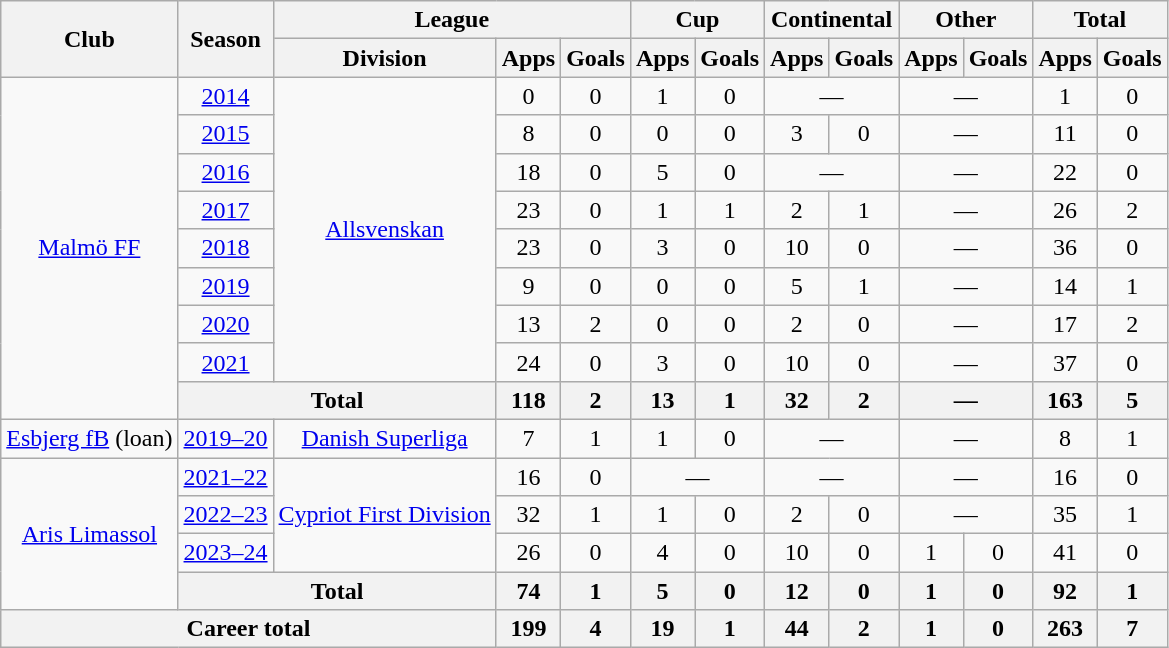<table class="wikitable" style="text-align:center">
<tr>
<th rowspan="2">Club</th>
<th rowspan="2">Season</th>
<th colspan="3">League</th>
<th colspan="2">Cup</th>
<th colspan="2">Continental</th>
<th colspan="2">Other</th>
<th colspan="2">Total</th>
</tr>
<tr>
<th>Division</th>
<th>Apps</th>
<th>Goals</th>
<th>Apps</th>
<th>Goals</th>
<th>Apps</th>
<th>Goals</th>
<th>Apps</th>
<th>Goals</th>
<th>Apps</th>
<th>Goals</th>
</tr>
<tr>
<td rowspan="9"><a href='#'>Malmö FF</a></td>
<td><a href='#'>2014</a></td>
<td rowspan="8"><a href='#'>Allsvenskan</a></td>
<td>0</td>
<td>0</td>
<td>1</td>
<td>0</td>
<td colspan="2">—</td>
<td colspan="2">—</td>
<td>1</td>
<td>0</td>
</tr>
<tr>
<td><a href='#'>2015</a></td>
<td>8</td>
<td>0</td>
<td>0</td>
<td>0</td>
<td>3</td>
<td>0</td>
<td colspan="2">—</td>
<td>11</td>
<td>0</td>
</tr>
<tr>
<td><a href='#'>2016</a></td>
<td>18</td>
<td>0</td>
<td>5</td>
<td>0</td>
<td colspan="2">—</td>
<td colspan="2">—</td>
<td>22</td>
<td>0</td>
</tr>
<tr>
<td><a href='#'>2017</a></td>
<td>23</td>
<td>0</td>
<td>1</td>
<td>1</td>
<td>2</td>
<td>1</td>
<td colspan="2">—</td>
<td>26</td>
<td>2</td>
</tr>
<tr>
<td><a href='#'>2018</a></td>
<td>23</td>
<td>0</td>
<td>3</td>
<td>0</td>
<td>10</td>
<td>0</td>
<td colspan="2">—</td>
<td>36</td>
<td>0</td>
</tr>
<tr>
<td><a href='#'>2019</a></td>
<td>9</td>
<td>0</td>
<td>0</td>
<td>0</td>
<td>5</td>
<td>1</td>
<td colspan="2">—</td>
<td>14</td>
<td>1</td>
</tr>
<tr>
<td><a href='#'>2020</a></td>
<td>13</td>
<td>2</td>
<td>0</td>
<td>0</td>
<td>2</td>
<td>0</td>
<td colspan="2">—</td>
<td>17</td>
<td>2</td>
</tr>
<tr>
<td><a href='#'>2021</a></td>
<td>24</td>
<td>0</td>
<td>3</td>
<td>0</td>
<td>10</td>
<td>0</td>
<td colspan="2">—</td>
<td>37</td>
<td>0</td>
</tr>
<tr>
<th colspan="2">Total</th>
<th>118</th>
<th>2</th>
<th>13</th>
<th>1</th>
<th>32</th>
<th>2</th>
<th colspan="2">—</th>
<th>163</th>
<th>5</th>
</tr>
<tr>
<td><a href='#'>Esbjerg fB</a> (loan)</td>
<td><a href='#'>2019–20</a></td>
<td><a href='#'>Danish Superliga</a></td>
<td>7</td>
<td>1</td>
<td>1</td>
<td>0</td>
<td colspan="2">—</td>
<td colspan="2">—</td>
<td>8</td>
<td>1</td>
</tr>
<tr>
<td rowspan="4"><a href='#'>Aris Limassol</a></td>
<td><a href='#'>2021–22</a></td>
<td rowspan="3"><a href='#'>Cypriot First Division</a></td>
<td>16</td>
<td>0</td>
<td colspan="2">—</td>
<td colspan="2">—</td>
<td colspan="2">—</td>
<td>16</td>
<td>0</td>
</tr>
<tr>
<td><a href='#'>2022–23</a></td>
<td>32</td>
<td>1</td>
<td>1</td>
<td>0</td>
<td>2</td>
<td>0</td>
<td colspan="2">—</td>
<td>35</td>
<td>1</td>
</tr>
<tr>
<td><a href='#'>2023–24</a></td>
<td>26</td>
<td>0</td>
<td>4</td>
<td>0</td>
<td>10</td>
<td>0</td>
<td>1</td>
<td>0</td>
<td>41</td>
<td>0</td>
</tr>
<tr>
<th colspan="2">Total</th>
<th>74</th>
<th>1</th>
<th>5</th>
<th>0</th>
<th>12</th>
<th>0</th>
<th>1</th>
<th>0</th>
<th>92</th>
<th>1</th>
</tr>
<tr>
<th colspan="3">Career total</th>
<th>199</th>
<th>4</th>
<th>19</th>
<th>1</th>
<th>44</th>
<th>2</th>
<th>1</th>
<th>0</th>
<th>263</th>
<th>7</th>
</tr>
</table>
